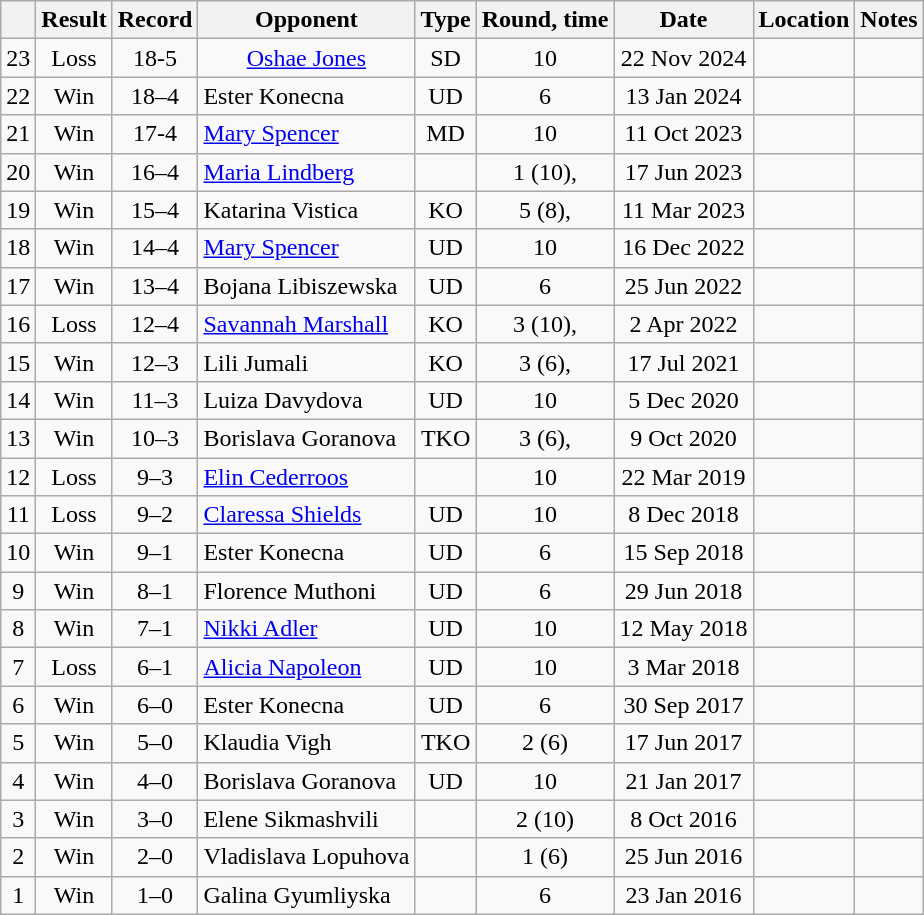<table class="wikitable" style="text-align:center">
<tr>
<th></th>
<th>Result</th>
<th>Record</th>
<th>Opponent</th>
<th>Type</th>
<th>Round, time</th>
<th>Date</th>
<th>Location</th>
<th>Notes</th>
</tr>
<tr>
<td>23</td>
<td>Loss</td>
<td>18-5</td>
<td "text-align:left;"><a href='#'>Oshae Jones</a></td>
<td>SD</td>
<td>10</td>
<td>22 Nov 2024</td>
<td align:left;"></td>
<td "text-align:left;"></td>
</tr>
<tr>
<td>22</td>
<td>Win</td>
<td>18–4</td>
<td align="left">Ester Konecna</td>
<td>UD</td>
<td>6</td>
<td>13 Jan 2024</td>
<td align="left"></td>
<td></td>
</tr>
<tr>
<td>21</td>
<td>Win</td>
<td>17-4</td>
<td align="left"><a href='#'>Mary Spencer</a></td>
<td>MD</td>
<td>10</td>
<td>11 Oct 2023</td>
<td align="left"></td>
<td align="left"></td>
</tr>
<tr>
<td>20</td>
<td>Win</td>
<td>16–4</td>
<td align="left"><a href='#'>Maria Lindberg</a></td>
<td></td>
<td>1 (10), </td>
<td>17 Jun 2023</td>
<td align="left"></td>
<td align="left"></td>
</tr>
<tr>
<td>19</td>
<td>Win</td>
<td>15–4</td>
<td align="left">Katarina Vistica</td>
<td>KO</td>
<td>5 (8), </td>
<td>11 Mar 2023</td>
<td align="left"></td>
<td></td>
</tr>
<tr>
<td>18</td>
<td>Win</td>
<td>14–4</td>
<td align="left"><a href='#'>Mary Spencer</a></td>
<td>UD</td>
<td>10</td>
<td>16 Dec 2022</td>
<td align="left"></td>
<td align="left"></td>
</tr>
<tr>
<td>17</td>
<td>Win</td>
<td>13–4</td>
<td align="left">Bojana Libiszewska</td>
<td>UD</td>
<td>6</td>
<td>25 Jun 2022</td>
<td align="left"></td>
<td></td>
</tr>
<tr>
<td>16</td>
<td>Loss</td>
<td>12–4</td>
<td align=left><a href='#'>Savannah Marshall</a></td>
<td>KO</td>
<td>3 (10), </td>
<td>2 Apr 2022</td>
<td align=left></td>
<td align=left></td>
</tr>
<tr>
<td>15</td>
<td>Win</td>
<td>12–3</td>
<td align=left>Lili Jumali</td>
<td>KO</td>
<td>3 (6), </td>
<td>17 Jul 2021</td>
<td align=left></td>
<td></td>
</tr>
<tr>
<td>14</td>
<td>Win</td>
<td>11–3</td>
<td align=left>Luiza Davydova</td>
<td>UD</td>
<td>10</td>
<td>5 Dec 2020</td>
<td align=left></td>
<td align=left></td>
</tr>
<tr>
<td>13</td>
<td>Win</td>
<td>10–3</td>
<td align=left>Borislava Goranova</td>
<td>TKO</td>
<td>3 (6), </td>
<td>9 Oct 2020</td>
<td align=left></td>
<td></td>
</tr>
<tr>
<td>12</td>
<td>Loss</td>
<td>9–3</td>
<td align=left><a href='#'>Elin Cederroos</a></td>
<td></td>
<td>10</td>
<td>22 Mar 2019</td>
<td align=left></td>
<td align=left></td>
</tr>
<tr>
<td>11</td>
<td>Loss</td>
<td>9–2</td>
<td align=left><a href='#'>Claressa Shields</a></td>
<td>UD</td>
<td>10</td>
<td>8 Dec 2018</td>
<td align=left></td>
<td align=left></td>
</tr>
<tr>
<td>10</td>
<td>Win</td>
<td>9–1</td>
<td align=left>Ester Konecna</td>
<td>UD</td>
<td>6</td>
<td>15 Sep 2018</td>
<td align=left></td>
<td></td>
</tr>
<tr>
<td>9</td>
<td>Win</td>
<td>8–1</td>
<td align=left>Florence Muthoni</td>
<td>UD</td>
<td>6</td>
<td>29 Jun 2018</td>
<td align=left></td>
<td></td>
</tr>
<tr>
<td>8</td>
<td>Win</td>
<td>7–1</td>
<td align=left><a href='#'>Nikki Adler</a></td>
<td>UD</td>
<td>10</td>
<td>12 May 2018</td>
<td align=left></td>
<td align=left></td>
</tr>
<tr>
<td>7</td>
<td>Loss</td>
<td>6–1</td>
<td align=left><a href='#'>Alicia Napoleon</a></td>
<td>UD</td>
<td>10</td>
<td>3 Mar 2018</td>
<td align=left></td>
<td align=left></td>
</tr>
<tr>
<td>6</td>
<td>Win</td>
<td>6–0</td>
<td align=left>Ester Konecna</td>
<td>UD</td>
<td>6</td>
<td>30 Sep 2017</td>
<td align=left></td>
<td></td>
</tr>
<tr>
<td>5</td>
<td>Win</td>
<td>5–0</td>
<td align=left>Klaudia Vigh</td>
<td>TKO</td>
<td>2 (6)</td>
<td>17 Jun 2017</td>
<td align=left></td>
<td></td>
</tr>
<tr>
<td>4</td>
<td>Win</td>
<td>4–0</td>
<td align=left>Borislava Goranova</td>
<td>UD</td>
<td>10</td>
<td>21 Jan 2017</td>
<td align=left></td>
<td align=left></td>
</tr>
<tr>
<td>3</td>
<td>Win</td>
<td>3–0</td>
<td align=left>Elene Sikmashvili</td>
<td></td>
<td>2 (10)</td>
<td>8 Oct 2016</td>
<td align=left></td>
<td align=left></td>
</tr>
<tr>
<td>2</td>
<td>Win</td>
<td>2–0</td>
<td align=left>Vladislava Lopuhova</td>
<td></td>
<td>1 (6)</td>
<td>25 Jun 2016</td>
<td align=left></td>
<td></td>
</tr>
<tr>
<td>1</td>
<td>Win</td>
<td>1–0</td>
<td align=left>Galina Gyumliyska</td>
<td></td>
<td>6</td>
<td>23 Jan 2016</td>
<td align=left></td>
<td></td>
</tr>
</table>
